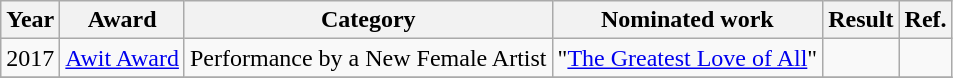<table class="wikitable">
<tr>
<th>Year</th>
<th>Award</th>
<th>Category</th>
<th>Nominated work</th>
<th>Result</th>
<th>Ref.</th>
</tr>
<tr>
<td>2017</td>
<td><a href='#'>Awit Award</a></td>
<td>Performance by a New Female Artist</td>
<td>"<a href='#'>The Greatest Love of All</a>"</td>
<td></td>
<td></td>
</tr>
<tr>
</tr>
</table>
